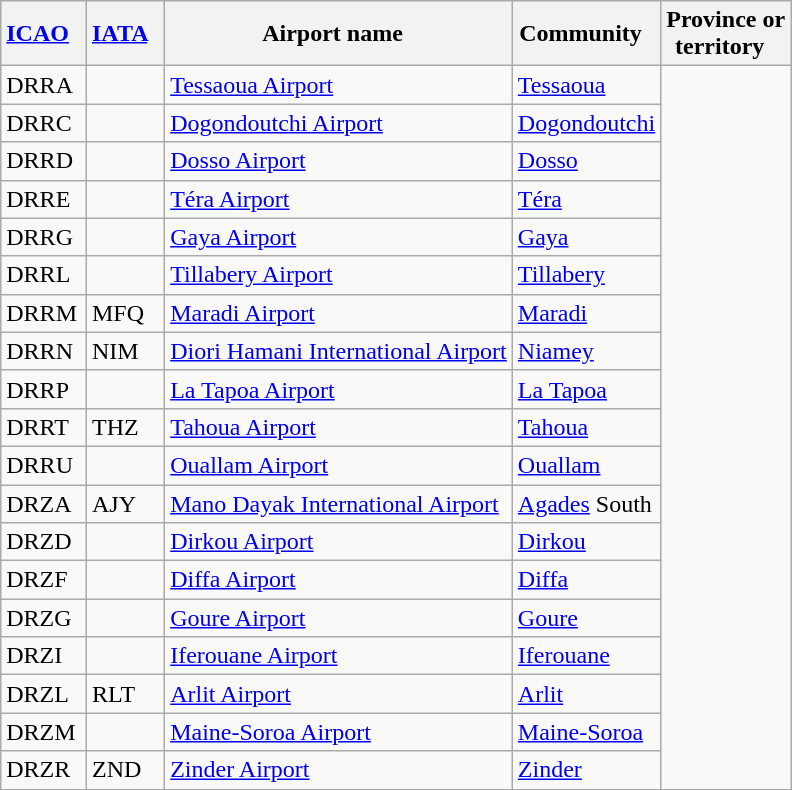<table class="wikitable" style="width:auto;">
<tr>
<th width="*"><a href='#'>ICAO</a>  </th>
<th width="*"><a href='#'>IATA</a>  </th>
<th width="*">Airport name  </th>
<th width="*">Community  </th>
<th width="*">Province or<br>territory  </th>
</tr>
<tr>
<td>DRRA</td>
<td></td>
<td><a href='#'>Tessaoua Airport</a></td>
<td><a href='#'>Tessaoua</a></td>
</tr>
<tr>
<td>DRRC</td>
<td></td>
<td><a href='#'>Dogondoutchi Airport</a></td>
<td><a href='#'>Dogondoutchi</a></td>
</tr>
<tr>
<td>DRRD</td>
<td></td>
<td><a href='#'>Dosso Airport</a></td>
<td><a href='#'>Dosso</a></td>
</tr>
<tr>
<td>DRRE</td>
<td></td>
<td><a href='#'>Téra Airport</a></td>
<td><a href='#'>Téra</a></td>
</tr>
<tr>
<td>DRRG</td>
<td></td>
<td><a href='#'>Gaya Airport</a></td>
<td><a href='#'>Gaya</a></td>
</tr>
<tr>
<td>DRRL</td>
<td></td>
<td><a href='#'>Tillabery Airport</a></td>
<td><a href='#'>Tillabery</a></td>
</tr>
<tr>
<td>DRRM</td>
<td>MFQ</td>
<td><a href='#'>Maradi Airport</a></td>
<td><a href='#'>Maradi</a></td>
</tr>
<tr>
<td>DRRN</td>
<td>NIM</td>
<td><a href='#'>Diori Hamani International Airport</a></td>
<td><a href='#'>Niamey</a></td>
</tr>
<tr>
<td>DRRP</td>
<td></td>
<td><a href='#'>La Tapoa Airport</a></td>
<td><a href='#'>La Tapoa</a></td>
</tr>
<tr>
<td>DRRT</td>
<td>THZ</td>
<td><a href='#'>Tahoua Airport</a></td>
<td><a href='#'>Tahoua</a></td>
</tr>
<tr>
<td>DRRU</td>
<td></td>
<td><a href='#'>Ouallam Airport</a></td>
<td><a href='#'>Ouallam</a></td>
</tr>
<tr>
<td>DRZA</td>
<td>AJY</td>
<td><a href='#'>Mano Dayak International Airport</a></td>
<td><a href='#'>Agades</a> South</td>
</tr>
<tr>
<td>DRZD</td>
<td></td>
<td><a href='#'>Dirkou Airport</a></td>
<td><a href='#'>Dirkou</a></td>
</tr>
<tr>
<td>DRZF</td>
<td></td>
<td><a href='#'>Diffa Airport</a></td>
<td><a href='#'>Diffa</a></td>
</tr>
<tr>
<td>DRZG</td>
<td></td>
<td><a href='#'>Goure Airport</a></td>
<td><a href='#'>Goure</a></td>
</tr>
<tr>
<td>DRZI</td>
<td></td>
<td><a href='#'>Iferouane Airport</a></td>
<td><a href='#'>Iferouane</a></td>
</tr>
<tr>
<td>DRZL</td>
<td>RLT</td>
<td><a href='#'>Arlit Airport</a></td>
<td><a href='#'>Arlit</a></td>
</tr>
<tr>
<td>DRZM</td>
<td></td>
<td><a href='#'>Maine-Soroa Airport</a></td>
<td><a href='#'>Maine-Soroa</a></td>
</tr>
<tr>
<td>DRZR</td>
<td>ZND</td>
<td><a href='#'>Zinder Airport</a></td>
<td><a href='#'>Zinder</a></td>
</tr>
</table>
